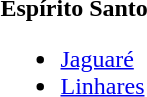<table>
<tr>
<td><strong>Espírito Santo</strong><br><ul><li><a href='#'>Jaguaré</a></li><li><a href='#'>Linhares</a></li></ul></td>
</tr>
</table>
